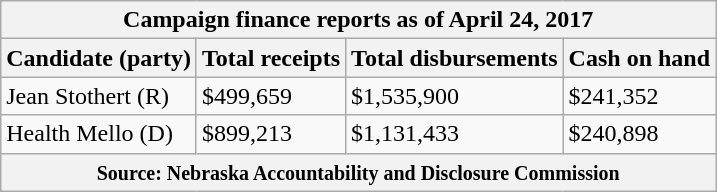<table class="wikitable sortable">
<tr>
<th colspan=4>Campaign finance reports as of April 24, 2017</th>
</tr>
<tr style="text-align:center;">
<th>Candidate (party)</th>
<th>Total receipts</th>
<th>Total disbursements</th>
<th>Cash on hand</th>
</tr>
<tr>
<td>Jean Stothert (R)</td>
<td>$499,659</td>
<td>$1,535,900</td>
<td>$241,352</td>
</tr>
<tr>
<td>Health Mello (D)</td>
<td>$899,213</td>
<td>$1,131,433</td>
<td>$240,898</td>
</tr>
<tr>
<th colspan="4"><small>Source: Nebraska Accountability and Disclosure Commission</small></th>
</tr>
</table>
